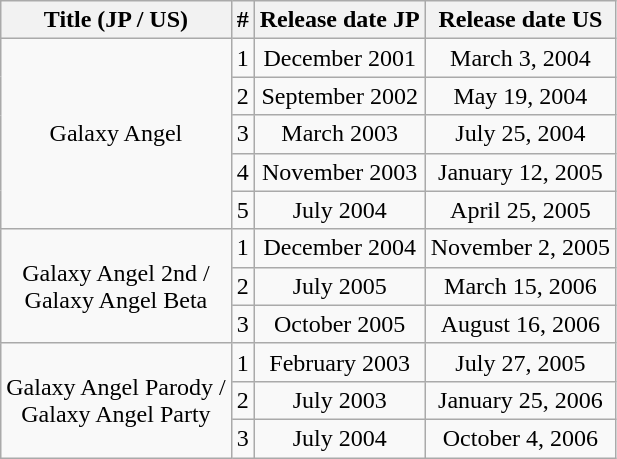<table class="wikitable" style="text-align: center;">
<tr>
<th>Title (JP / US)</th>
<th>#</th>
<th>Release date JP</th>
<th>Release date US</th>
</tr>
<tr>
<td rowspan="5">Galaxy Angel</td>
<td>1</td>
<td>December 2001</td>
<td>March 3, 2004</td>
</tr>
<tr>
<td>2</td>
<td>September 2002</td>
<td>May 19, 2004</td>
</tr>
<tr>
<td>3</td>
<td>March 2003</td>
<td>July 25, 2004</td>
</tr>
<tr>
<td>4</td>
<td>November 2003</td>
<td>January 12, 2005</td>
</tr>
<tr>
<td>5</td>
<td>July 2004</td>
<td>April 25, 2005</td>
</tr>
<tr>
<td rowspan="3">Galaxy Angel 2nd /<br>Galaxy Angel Beta</td>
<td>1</td>
<td>December 2004</td>
<td>November 2, 2005</td>
</tr>
<tr>
<td>2</td>
<td>July 2005</td>
<td>March 15, 2006</td>
</tr>
<tr>
<td>3</td>
<td>October 2005</td>
<td>August 16, 2006</td>
</tr>
<tr>
<td rowspan="3">Galaxy Angel Parody /<br>Galaxy Angel Party</td>
<td>1</td>
<td>February 2003</td>
<td>July 27, 2005</td>
</tr>
<tr>
<td>2</td>
<td>July 2003</td>
<td>January 25, 2006</td>
</tr>
<tr>
<td>3</td>
<td>July 2004</td>
<td>October 4, 2006</td>
</tr>
</table>
